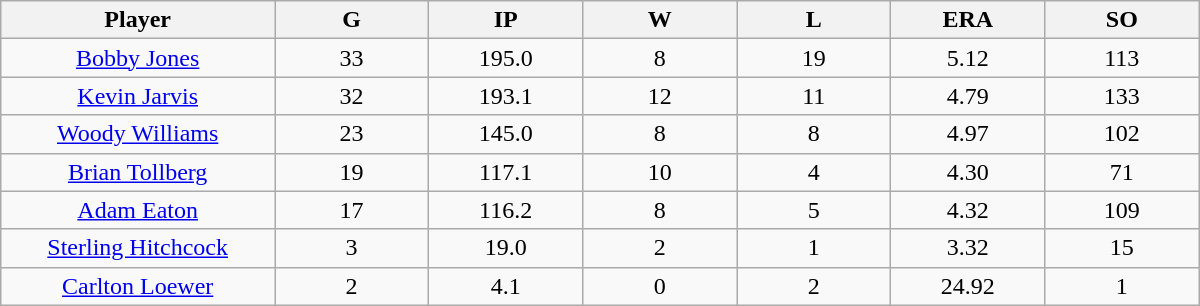<table class="wikitable sortable">
<tr>
<th bgcolor="#DDDDFF" width="16%">Player</th>
<th bgcolor="#DDDDFF" width="9%">G</th>
<th bgcolor="#DDDDFF" width="9%">IP</th>
<th bgcolor="#DDDDFF" width="9%">W</th>
<th bgcolor="#DDDDFF" width="9%">L</th>
<th bgcolor="#DDDDFF" width="9%">ERA</th>
<th bgcolor="#DDDDFF" width="9%">SO</th>
</tr>
<tr align=center>
<td><a href='#'>Bobby Jones</a></td>
<td>33</td>
<td>195.0</td>
<td>8</td>
<td>19</td>
<td>5.12</td>
<td>113</td>
</tr>
<tr align=center>
<td><a href='#'>Kevin Jarvis</a></td>
<td>32</td>
<td>193.1</td>
<td>12</td>
<td>11</td>
<td>4.79</td>
<td>133</td>
</tr>
<tr align=center>
<td><a href='#'>Woody Williams</a></td>
<td>23</td>
<td>145.0</td>
<td>8</td>
<td>8</td>
<td>4.97</td>
<td>102</td>
</tr>
<tr align=center>
<td><a href='#'>Brian Tollberg</a></td>
<td>19</td>
<td>117.1</td>
<td>10</td>
<td>4</td>
<td>4.30</td>
<td>71</td>
</tr>
<tr align=center>
<td><a href='#'>Adam Eaton</a></td>
<td>17</td>
<td>116.2</td>
<td>8</td>
<td>5</td>
<td>4.32</td>
<td>109</td>
</tr>
<tr align=center>
<td><a href='#'>Sterling Hitchcock</a></td>
<td>3</td>
<td>19.0</td>
<td>2</td>
<td>1</td>
<td>3.32</td>
<td>15</td>
</tr>
<tr align=center>
<td><a href='#'>Carlton Loewer</a></td>
<td>2</td>
<td>4.1</td>
<td>0</td>
<td>2</td>
<td>24.92</td>
<td>1</td>
</tr>
</table>
